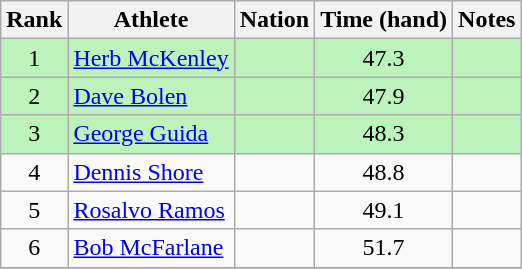<table class="wikitable sortable" style="text-align:center">
<tr>
<th>Rank</th>
<th>Athlete</th>
<th>Nation</th>
<th>Time (hand)</th>
<th>Notes</th>
</tr>
<tr bgcolor=#bbf3bb>
<td>1</td>
<td align=left><a href='#'>Herb McKenley</a></td>
<td align=left></td>
<td>47.3</td>
<td></td>
</tr>
<tr bgcolor=#bbf3bb>
<td>2</td>
<td align=left><a href='#'>Dave Bolen</a></td>
<td align=left></td>
<td>47.9</td>
<td></td>
</tr>
<tr bgcolor=#bbf3bb>
<td>3</td>
<td align=left><a href='#'>George Guida</a></td>
<td align=left></td>
<td>48.3</td>
<td></td>
</tr>
<tr>
<td>4</td>
<td align=left><a href='#'>Dennis Shore</a></td>
<td align=left></td>
<td>48.8</td>
<td></td>
</tr>
<tr>
<td>5</td>
<td align=left><a href='#'>Rosalvo Ramos</a></td>
<td align=left></td>
<td>49.1</td>
<td></td>
</tr>
<tr>
<td>6</td>
<td align=left><a href='#'>Bob McFarlane</a></td>
<td align=left></td>
<td>51.7</td>
<td></td>
</tr>
<tr>
</tr>
</table>
